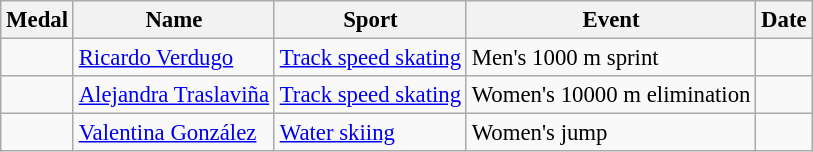<table class="wikitable sortable" style="font-size: 95%;">
<tr>
<th>Medal</th>
<th>Name</th>
<th>Sport</th>
<th>Event</th>
<th>Date</th>
</tr>
<tr>
<td></td>
<td><a href='#'>Ricardo Verdugo</a></td>
<td><a href='#'>Track speed skating</a></td>
<td>Men's 1000 m sprint</td>
<td></td>
</tr>
<tr>
<td></td>
<td><a href='#'>Alejandra Traslaviña</a></td>
<td><a href='#'>Track speed skating</a></td>
<td>Women's 10000 m elimination</td>
<td></td>
</tr>
<tr>
<td></td>
<td><a href='#'>Valentina González</a></td>
<td><a href='#'>Water skiing</a></td>
<td>Women's jump</td>
<td></td>
</tr>
</table>
